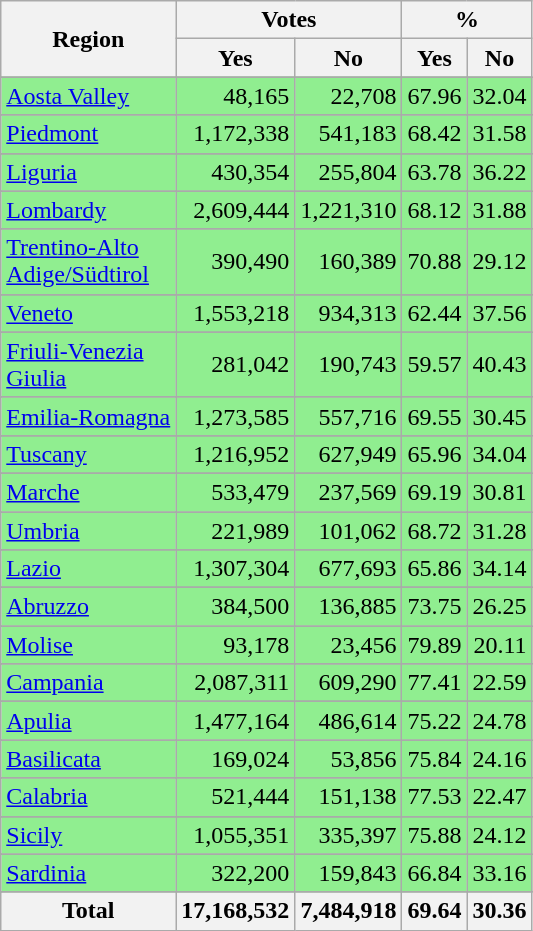<table class="wikitable sortable">
<tr>
<th rowspan=2>Region</th>
<th colspan=2>Votes</th>
<th colspan=2>%</th>
</tr>
<tr>
<th>Yes</th>
<th>No</th>
<th>Yes</th>
<th>No</th>
</tr>
<tr>
</tr>
<tr bgcolor=lightgreen>
<td><a href='#'>Aosta Valley</a></td>
<td align="right">48,165</td>
<td align="right">22,708</td>
<td align="right">67.96</td>
<td align="right">32.04</td>
</tr>
<tr>
</tr>
<tr bgcolor=lightgreen>
<td><a href='#'>Piedmont</a></td>
<td align="right">1,172,338</td>
<td align="right">541,183</td>
<td align="right">68.42</td>
<td align="right">31.58</td>
</tr>
<tr>
</tr>
<tr bgcolor=lightgreen>
<td><a href='#'>Liguria</a></td>
<td align="right">430,354</td>
<td align="right">255,804</td>
<td align="right">63.78</td>
<td align="right">36.22</td>
</tr>
<tr>
</tr>
<tr bgcolor=lightgreen>
<td><a href='#'>Lombardy</a></td>
<td align="right">2,609,444</td>
<td align="right">1,221,310</td>
<td align="right">68.12</td>
<td align="right">31.88</td>
</tr>
<tr>
</tr>
<tr bgcolor=lightgreen>
<td><a href='#'>Trentino-Alto<br> Adige/Südtirol</a></td>
<td align="right">390,490</td>
<td align="right">160,389</td>
<td align="right">70.88</td>
<td align="right">29.12</td>
</tr>
<tr>
</tr>
<tr bgcolor=lightgreen>
<td><a href='#'>Veneto</a></td>
<td align="right">1,553,218</td>
<td align="right">934,313</td>
<td align="right">62.44</td>
<td align="right">37.56</td>
</tr>
<tr>
</tr>
<tr bgcolor=lightgreen>
<td><a href='#'>Friuli-Venezia<br> Giulia</a></td>
<td align="right">281,042</td>
<td align="right">190,743</td>
<td align="right">59.57</td>
<td align="right">40.43</td>
</tr>
<tr>
</tr>
<tr bgcolor=lightgreen>
<td><a href='#'>Emilia-Romagna</a></td>
<td align="right">1,273,585</td>
<td align="right">557,716</td>
<td align="right">69.55</td>
<td align="right">30.45</td>
</tr>
<tr>
</tr>
<tr bgcolor=lightgreen>
<td><a href='#'>Tuscany</a></td>
<td align="right">1,216,952</td>
<td align="right">627,949</td>
<td align="right">65.96</td>
<td align="right">34.04</td>
</tr>
<tr>
</tr>
<tr bgcolor=lightgreen>
<td><a href='#'>Marche</a></td>
<td align="right">533,479</td>
<td align="right">237,569</td>
<td align="right">69.19</td>
<td align="right">30.81</td>
</tr>
<tr>
</tr>
<tr bgcolor=lightgreen>
<td><a href='#'>Umbria</a></td>
<td align="right">221,989</td>
<td align="right">101,062</td>
<td align="right">68.72</td>
<td align="right">31.28</td>
</tr>
<tr>
</tr>
<tr bgcolor=lightgreen>
<td><a href='#'>Lazio</a></td>
<td align="right">1,307,304</td>
<td align="right">677,693</td>
<td align="right">65.86</td>
<td align="right">34.14</td>
</tr>
<tr>
</tr>
<tr bgcolor=lightgreen>
<td><a href='#'>Abruzzo</a></td>
<td align="right">384,500</td>
<td align="right">136,885</td>
<td align="right">73.75</td>
<td align="right">26.25</td>
</tr>
<tr>
</tr>
<tr bgcolor=lightgreen>
<td><a href='#'>Molise</a></td>
<td align="right">93,178</td>
<td align="right">23,456</td>
<td align="right">79.89</td>
<td align="right">20.11</td>
</tr>
<tr>
</tr>
<tr bgcolor=lightgreen>
<td><a href='#'>Campania</a></td>
<td align="right">2,087,311</td>
<td align="right">609,290</td>
<td align="right">77.41</td>
<td align="right">22.59</td>
</tr>
<tr>
</tr>
<tr bgcolor=lightgreen>
<td><a href='#'>Apulia</a></td>
<td align="right">1,477,164</td>
<td align="right">486,614</td>
<td align="right">75.22</td>
<td align="right">24.78</td>
</tr>
<tr>
</tr>
<tr bgcolor=lightgreen>
<td><a href='#'>Basilicata</a></td>
<td align="right">169,024</td>
<td align="right">53,856</td>
<td align="right">75.84</td>
<td align="right">24.16</td>
</tr>
<tr>
</tr>
<tr bgcolor=lightgreen>
<td><a href='#'>Calabria</a></td>
<td align="right">521,444</td>
<td align="right">151,138</td>
<td align="right">77.53</td>
<td align="right">22.47</td>
</tr>
<tr>
</tr>
<tr bgcolor=lightgreen>
<td><a href='#'>Sicily</a></td>
<td align="right">1,055,351</td>
<td align="right">335,397</td>
<td align="right">75.88</td>
<td align="right">24.12</td>
</tr>
<tr>
</tr>
<tr bgcolor=lightgreen>
<td><a href='#'>Sardinia</a></td>
<td align="right">322,200</td>
<td align="right">159,843</td>
<td align="right">66.84</td>
<td align="right">33.16</td>
</tr>
<tr>
</tr>
<tr style="background:FF6347;" |- class="sortbottom">
<th><strong>Total</strong></th>
<th align="right"><strong>17,168,532</strong></th>
<th align="right"><strong>7,484,918</strong></th>
<th align="right"><strong>69.64</strong></th>
<th align="right"><strong>30.36</strong></th>
</tr>
</table>
